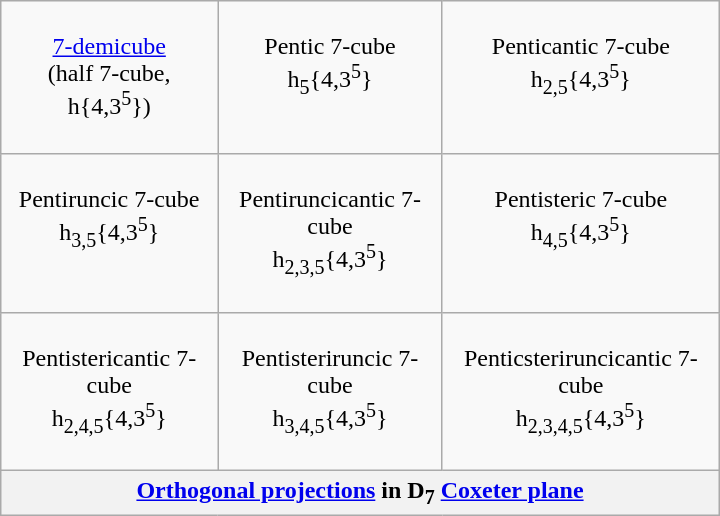<table class=wikitable align=right width=480>
<tr align=center valign=top>
<td><br><a href='#'>7-demicube</a><br>(half 7-cube, h{4,3<sup>5</sup>})<br><br></td>
<td><br>Pentic 7-cube<br>h<sub>5</sub>{4,3<sup>5</sup>}<br><br></td>
<td><br>Penticantic 7-cube<br>h<sub>2,5</sub>{4,3<sup>5</sup>}<br><br></td>
</tr>
<tr align=center valign=top>
<td><br>Pentiruncic 7-cube<br>h<sub>3,5</sub>{4,3<sup>5</sup>}<br><br></td>
<td><br>Pentiruncicantic 7-cube<br>h<sub>2,3,5</sub>{4,3<sup>5</sup>}<br><br></td>
<td><br>Pentisteric 7-cube<br>h<sub>4,5</sub>{4,3<sup>5</sup>}<br><br></td>
</tr>
<tr align=center valign=top>
<td><br>Pentistericantic 7-cube<br>h<sub>2,4,5</sub>{4,3<sup>5</sup>}<br><br></td>
<td><br>Pentisteriruncic 7-cube<br>h<sub>3,4,5</sub>{4,3<sup>5</sup>}<br><br></td>
<td><br>Penticsteriruncicantic 7-cube<br>h<sub>2,3,4,5</sub>{4,3<sup>5</sup>}<br><br></td>
</tr>
<tr>
<th colspan=3><a href='#'>Orthogonal projections</a> in D<sub>7</sub> <a href='#'>Coxeter plane</a></th>
</tr>
</table>
